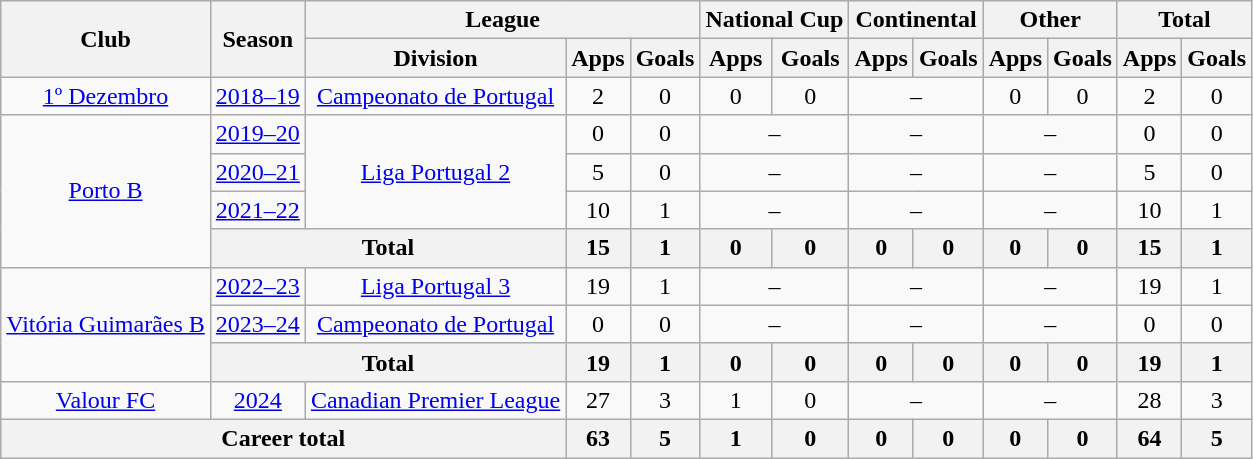<table class="wikitable" style="text-align:center">
<tr>
<th rowspan="2">Club</th>
<th rowspan="2">Season</th>
<th colspan="3">League</th>
<th colspan="2">National Cup</th>
<th colspan="2">Continental</th>
<th colspan="2">Other</th>
<th colspan="2">Total</th>
</tr>
<tr>
<th>Division</th>
<th>Apps</th>
<th>Goals</th>
<th>Apps</th>
<th>Goals</th>
<th>Apps</th>
<th>Goals</th>
<th>Apps</th>
<th>Goals</th>
<th>Apps</th>
<th>Goals</th>
</tr>
<tr>
<td><a href='#'>1º Dezembro</a></td>
<td><a href='#'>2018–19</a></td>
<td><a href='#'>Campeonato de Portugal</a></td>
<td>2</td>
<td>0</td>
<td>0</td>
<td>0</td>
<td colspan="2">–</td>
<td>0</td>
<td>0</td>
<td>2</td>
<td>0</td>
</tr>
<tr>
<td rowspan="4"><a href='#'>Porto B</a></td>
<td><a href='#'>2019–20</a></td>
<td rowspan="3"><a href='#'>Liga Portugal 2</a></td>
<td>0</td>
<td>0</td>
<td colspan="2">–</td>
<td colspan="2">–</td>
<td colspan="2">–</td>
<td>0</td>
<td>0</td>
</tr>
<tr>
<td><a href='#'>2020–21</a></td>
<td>5</td>
<td>0</td>
<td colspan="2">–</td>
<td colspan="2">–</td>
<td colspan="2">–</td>
<td>5</td>
<td>0</td>
</tr>
<tr>
<td><a href='#'>2021–22</a></td>
<td>10</td>
<td>1</td>
<td colspan="2">–</td>
<td colspan="2">–</td>
<td colspan="2">–</td>
<td>10</td>
<td>1</td>
</tr>
<tr>
<th colspan="2">Total</th>
<th>15</th>
<th>1</th>
<th>0</th>
<th>0</th>
<th>0</th>
<th>0</th>
<th>0</th>
<th>0</th>
<th>15</th>
<th>1</th>
</tr>
<tr>
<td rowspan=3><a href='#'>Vitória Guimarães B</a></td>
<td><a href='#'>2022–23</a></td>
<td><a href='#'>Liga Portugal 3</a></td>
<td>19</td>
<td>1</td>
<td colspan="2">–</td>
<td colspan="2">–</td>
<td colspan="2">–</td>
<td>19</td>
<td>1</td>
</tr>
<tr>
<td><a href='#'>2023–24</a></td>
<td><a href='#'>Campeonato de Portugal</a></td>
<td>0</td>
<td>0</td>
<td colspan="2">–</td>
<td colspan="2">–</td>
<td colspan="2">–</td>
<td>0</td>
<td>0</td>
</tr>
<tr>
<th colspan="2">Total</th>
<th>19</th>
<th>1</th>
<th>0</th>
<th>0</th>
<th>0</th>
<th>0</th>
<th>0</th>
<th>0</th>
<th>19</th>
<th>1</th>
</tr>
<tr>
<td><a href='#'>Valour FC</a></td>
<td><a href='#'>2024</a></td>
<td><a href='#'>Canadian Premier League</a></td>
<td>27</td>
<td>3</td>
<td>1</td>
<td>0</td>
<td colspan="2">–</td>
<td colspan="2">–</td>
<td>28</td>
<td>3</td>
</tr>
<tr>
<th colspan="3">Career total</th>
<th>63</th>
<th>5</th>
<th>1</th>
<th>0</th>
<th>0</th>
<th>0</th>
<th>0</th>
<th>0</th>
<th>64</th>
<th>5</th>
</tr>
</table>
